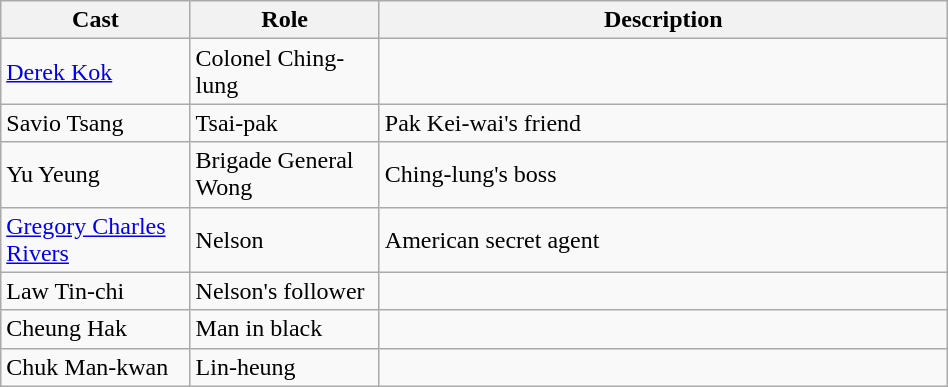<table class="wikitable" width="50%">
<tr>
<th style="width:10%">Cast</th>
<th style="width:10%">Role</th>
<th style="width:30%">Description</th>
</tr>
<tr>
<td><a href='#'>Derek Kok</a></td>
<td>Colonel Ching-lung</td>
<td></td>
</tr>
<tr>
<td>Savio Tsang</td>
<td>Tsai-pak</td>
<td>Pak Kei-wai's friend</td>
</tr>
<tr>
<td>Yu Yeung</td>
<td>Brigade General Wong</td>
<td>Ching-lung's boss</td>
</tr>
<tr>
<td><a href='#'>Gregory Charles Rivers</a></td>
<td>Nelson</td>
<td>American secret agent</td>
</tr>
<tr>
<td>Law Tin-chi</td>
<td>Nelson's follower</td>
<td></td>
</tr>
<tr>
<td>Cheung Hak</td>
<td>Man in black</td>
<td></td>
</tr>
<tr>
<td>Chuk Man-kwan</td>
<td>Lin-heung</td>
<td></td>
</tr>
</table>
